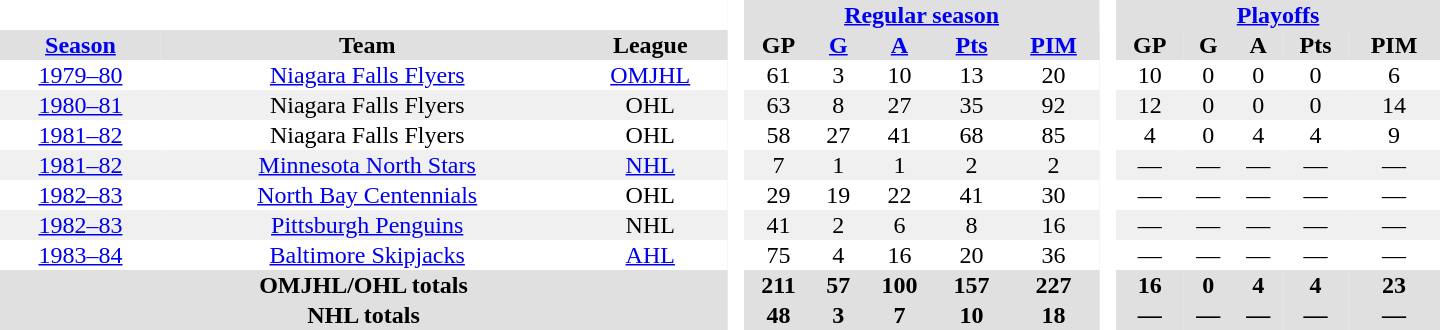<table border="0" cellpadding="1" cellspacing="0" style="text-align:center; width:60em">
<tr bgcolor="#e0e0e0">
<th colspan="3" bgcolor="#ffffff"> </th>
<th rowspan="99" bgcolor="#ffffff"> </th>
<th colspan="5"><a href='#'>Regular season</a></th>
<th rowspan="99" bgcolor="#ffffff"> </th>
<th colspan="5"><a href='#'>Playoffs</a></th>
</tr>
<tr bgcolor="#e0e0e0">
<th><a href='#'>Season</a></th>
<th>Team</th>
<th>League</th>
<th>GP</th>
<th><a href='#'>G</a></th>
<th><a href='#'>A</a></th>
<th><a href='#'>Pts</a></th>
<th><a href='#'>PIM</a></th>
<th>GP</th>
<th>G</th>
<th>A</th>
<th>Pts</th>
<th>PIM</th>
</tr>
<tr>
<td><a href='#'>1979–80</a></td>
<td><a href='#'>Niagara Falls Flyers</a></td>
<td><a href='#'>OMJHL</a></td>
<td>61</td>
<td>3</td>
<td>10</td>
<td>13</td>
<td>20</td>
<td>10</td>
<td>0</td>
<td>0</td>
<td>0</td>
<td>6</td>
</tr>
<tr bgcolor="#f0f0f0">
<td><a href='#'>1980–81</a></td>
<td>Niagara Falls Flyers</td>
<td>OHL</td>
<td>63</td>
<td>8</td>
<td>27</td>
<td>35</td>
<td>92</td>
<td>12</td>
<td>0</td>
<td>0</td>
<td>0</td>
<td>14</td>
</tr>
<tr>
<td><a href='#'>1981–82</a></td>
<td>Niagara Falls Flyers</td>
<td>OHL</td>
<td>58</td>
<td>27</td>
<td>41</td>
<td>68</td>
<td>85</td>
<td>4</td>
<td>0</td>
<td>4</td>
<td>4</td>
<td>9</td>
</tr>
<tr bgcolor="#f0f0f0">
<td><a href='#'>1981–82</a></td>
<td><a href='#'>Minnesota North Stars</a></td>
<td><a href='#'>NHL</a></td>
<td>7</td>
<td>1</td>
<td>1</td>
<td>2</td>
<td>2</td>
<td>—</td>
<td>—</td>
<td>—</td>
<td>—</td>
<td>—</td>
</tr>
<tr>
<td><a href='#'>1982–83</a></td>
<td><a href='#'>North Bay Centennials</a></td>
<td>OHL</td>
<td>29</td>
<td>19</td>
<td>22</td>
<td>41</td>
<td>30</td>
<td>—</td>
<td>—</td>
<td>—</td>
<td>—</td>
<td>—</td>
</tr>
<tr bgcolor="#f0f0f0">
<td><a href='#'>1982–83</a></td>
<td><a href='#'>Pittsburgh Penguins</a></td>
<td>NHL</td>
<td>41</td>
<td>2</td>
<td>6</td>
<td>8</td>
<td>16</td>
<td>—</td>
<td>—</td>
<td>—</td>
<td>—</td>
<td>—</td>
</tr>
<tr>
<td><a href='#'>1983–84</a></td>
<td><a href='#'>Baltimore Skipjacks</a></td>
<td><a href='#'>AHL</a></td>
<td>75</td>
<td>4</td>
<td>16</td>
<td>20</td>
<td>36</td>
<td>—</td>
<td>—</td>
<td>—</td>
<td>—</td>
<td>—</td>
</tr>
<tr bgcolor="#e0e0e0">
<th colspan="3">OMJHL/OHL totals</th>
<th>211</th>
<th>57</th>
<th>100</th>
<th>157</th>
<th>227</th>
<th>16</th>
<th>0</th>
<th>4</th>
<th>4</th>
<th>23</th>
</tr>
<tr bgcolor="#e0e0e0">
<th colspan="3">NHL totals</th>
<th>48</th>
<th>3</th>
<th>7</th>
<th>10</th>
<th>18</th>
<th>—</th>
<th>—</th>
<th>—</th>
<th>—</th>
<th>—</th>
</tr>
</table>
